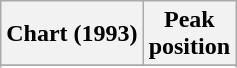<table class="wikitable sortable plainrowheaders" style="text-align:center">
<tr>
<th scope="col">Chart (1993)</th>
<th scope="col">Peak<br>position</th>
</tr>
<tr>
</tr>
<tr>
</tr>
<tr>
</tr>
<tr>
</tr>
<tr>
</tr>
<tr>
</tr>
<tr>
</tr>
<tr>
</tr>
</table>
